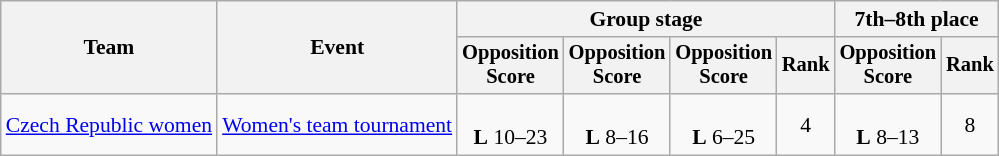<table class="wikitable" style="font-size:90%">
<tr>
<th rowspan="2">Team</th>
<th rowspan="2">Event</th>
<th colspan="4">Group stage</th>
<th colspan="2">7th–8th place</th>
</tr>
<tr style="font-size:95%">
<th>Opposition<br>Score</th>
<th>Opposition<br>Score</th>
<th>Opposition<br>Score</th>
<th>Rank</th>
<th>Opposition<br>Score</th>
<th>Rank</th>
</tr>
<tr align="center">
<td align="left"><a href='#'>Czech Republic women</a></td>
<td align="left"><a href='#'>Women's team tournament</a></td>
<td><br><strong>L</strong> 10–23</td>
<td><br><strong>L</strong> 8–16</td>
<td><br><strong>L</strong> 6–25</td>
<td>4</td>
<td><br><strong>L</strong> 8–13</td>
<td>8</td>
</tr>
</table>
